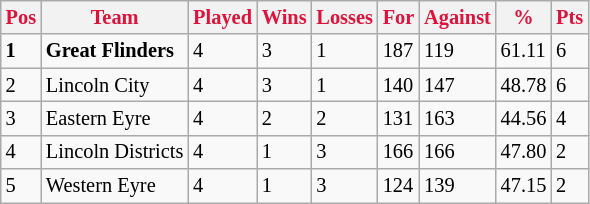<table style="font-size: 85%; text-align: left;" class="wikitable">
<tr>
<th style="color:crimson">Pos</th>
<th style="color:crimson">Team</th>
<th style="color:crimson">Played</th>
<th style="color:crimson">Wins</th>
<th style="color:crimson">Losses</th>
<th style="color:crimson">For</th>
<th style="color:crimson">Against</th>
<th style="color:crimson">%</th>
<th style="color:crimson">Pts</th>
</tr>
<tr>
<td><strong>1</strong></td>
<td><strong>Great Flinders</strong></td>
<td>4</td>
<td>3</td>
<td>1</td>
<td>187</td>
<td>119</td>
<td>61.11</td>
<td>6</td>
</tr>
<tr>
<td>2</td>
<td>Lincoln City</td>
<td>4</td>
<td>3</td>
<td>1</td>
<td>140</td>
<td>147</td>
<td>48.78</td>
<td>6</td>
</tr>
<tr>
<td>3</td>
<td>Eastern Eyre</td>
<td>4</td>
<td>2</td>
<td>2</td>
<td>131</td>
<td>163</td>
<td>44.56</td>
<td>4</td>
</tr>
<tr>
<td>4</td>
<td>Lincoln Districts</td>
<td>4</td>
<td>1</td>
<td>3</td>
<td>166</td>
<td>166</td>
<td>47.80</td>
<td>2</td>
</tr>
<tr>
<td>5</td>
<td>Western Eyre</td>
<td>4</td>
<td>1</td>
<td>3</td>
<td>124</td>
<td>139</td>
<td>47.15</td>
<td>2</td>
</tr>
</table>
